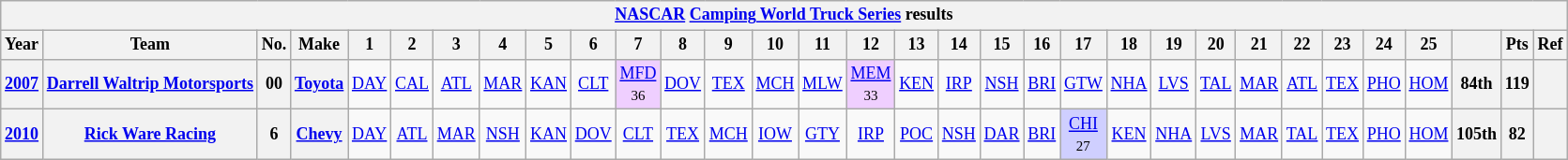<table class="wikitable" style="text-align:center; font-size:75%">
<tr>
<th colspan=45><a href='#'>NASCAR</a> <a href='#'>Camping World Truck Series</a> results</th>
</tr>
<tr>
<th>Year</th>
<th>Team</th>
<th>No.</th>
<th>Make</th>
<th>1</th>
<th>2</th>
<th>3</th>
<th>4</th>
<th>5</th>
<th>6</th>
<th>7</th>
<th>8</th>
<th>9</th>
<th>10</th>
<th>11</th>
<th>12</th>
<th>13</th>
<th>14</th>
<th>15</th>
<th>16</th>
<th>17</th>
<th>18</th>
<th>19</th>
<th>20</th>
<th>21</th>
<th>22</th>
<th>23</th>
<th>24</th>
<th>25</th>
<th></th>
<th>Pts</th>
<th>Ref</th>
</tr>
<tr>
<th><a href='#'>2007</a></th>
<th><a href='#'>Darrell Waltrip Motorsports</a></th>
<th>00</th>
<th><a href='#'>Toyota</a></th>
<td><a href='#'>DAY</a></td>
<td><a href='#'>CAL</a></td>
<td><a href='#'>ATL</a></td>
<td><a href='#'>MAR</a></td>
<td><a href='#'>KAN</a></td>
<td><a href='#'>CLT</a></td>
<td style="background:#EFCFFF;"><a href='#'>MFD</a><br><small>36</small></td>
<td><a href='#'>DOV</a></td>
<td><a href='#'>TEX</a></td>
<td><a href='#'>MCH</a></td>
<td><a href='#'>MLW</a></td>
<td style="background:#EFCFFF;"><a href='#'>MEM</a><br><small>33</small></td>
<td><a href='#'>KEN</a></td>
<td><a href='#'>IRP</a></td>
<td><a href='#'>NSH</a></td>
<td><a href='#'>BRI</a></td>
<td><a href='#'>GTW</a></td>
<td><a href='#'>NHA</a></td>
<td><a href='#'>LVS</a></td>
<td><a href='#'>TAL</a></td>
<td><a href='#'>MAR</a></td>
<td><a href='#'>ATL</a></td>
<td><a href='#'>TEX</a></td>
<td><a href='#'>PHO</a></td>
<td><a href='#'>HOM</a></td>
<th>84th</th>
<th>119</th>
<th></th>
</tr>
<tr>
<th><a href='#'>2010</a></th>
<th><a href='#'>Rick Ware Racing</a></th>
<th>6</th>
<th><a href='#'>Chevy</a></th>
<td><a href='#'>DAY</a></td>
<td><a href='#'>ATL</a></td>
<td><a href='#'>MAR</a></td>
<td><a href='#'>NSH</a></td>
<td><a href='#'>KAN</a></td>
<td><a href='#'>DOV</a></td>
<td><a href='#'>CLT</a></td>
<td><a href='#'>TEX</a></td>
<td><a href='#'>MCH</a></td>
<td><a href='#'>IOW</a></td>
<td><a href='#'>GTY</a></td>
<td><a href='#'>IRP</a></td>
<td><a href='#'>POC</a></td>
<td><a href='#'>NSH</a></td>
<td><a href='#'>DAR</a></td>
<td><a href='#'>BRI</a></td>
<td style="background:#CFCFFF;"><a href='#'>CHI</a><br><small>27</small></td>
<td><a href='#'>KEN</a></td>
<td><a href='#'>NHA</a></td>
<td><a href='#'>LVS</a></td>
<td><a href='#'>MAR</a></td>
<td><a href='#'>TAL</a></td>
<td><a href='#'>TEX</a></td>
<td><a href='#'>PHO</a></td>
<td><a href='#'>HOM</a></td>
<th>105th</th>
<th>82</th>
<th></th>
</tr>
</table>
